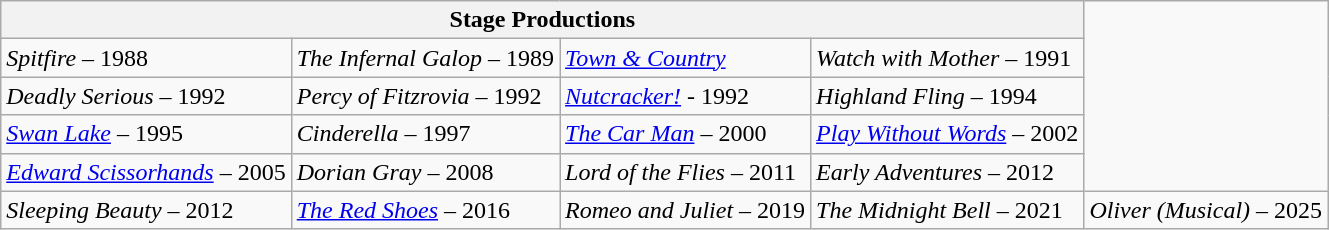<table class="wikitable">
<tr>
<th colspan="4" style="text-align:center;">Stage Productions</th>
</tr>
<tr>
<td><em>Spitfire</em> – 1988</td>
<td><em>The Infernal Galop</em> – 1989</td>
<td><em><a href='#'>Town & Country</a></em></td>
<td><em>Watch with Mother</em> – 1991</td>
</tr>
<tr>
<td><em>Deadly Serious</em> – 1992</td>
<td><em>Percy of Fitzrovia</em> – 1992</td>
<td><em><a href='#'>Nutcracker!</a></em> - 1992</td>
<td><em>Highland Fling</em> – 1994</td>
</tr>
<tr>
<td><em> <a href='#'>Swan Lake</a></em> – 1995</td>
<td><em>Cinderella</em> – 1997</td>
<td><em><a href='#'>The Car Man</a></em> – 2000</td>
<td><em><a href='#'>Play Without Words</a></em> – 2002</td>
</tr>
<tr>
<td><em><a href='#'>Edward Scissorhands</a></em> – 2005</td>
<td><em>Dorian Gray</em> – 2008</td>
<td><em>Lord of the Flies</em> – 2011</td>
<td><em>Early Adventures</em> – 2012</td>
</tr>
<tr>
<td><em>Sleeping Beauty</em> – 2012</td>
<td><em><a href='#'>The Red Shoes</a></em> – 2016</td>
<td><em>Romeo and Juliet</em> – 2019</td>
<td><em>The Midnight Bell</em> – 2021</td>
<td><em>Oliver (Musical)</em> – 2025</td>
</tr>
</table>
